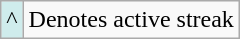<table class="wikitable">
<tr>
<td bgcolor="#CFECEC">^</td>
<td>Denotes active streak</td>
</tr>
</table>
